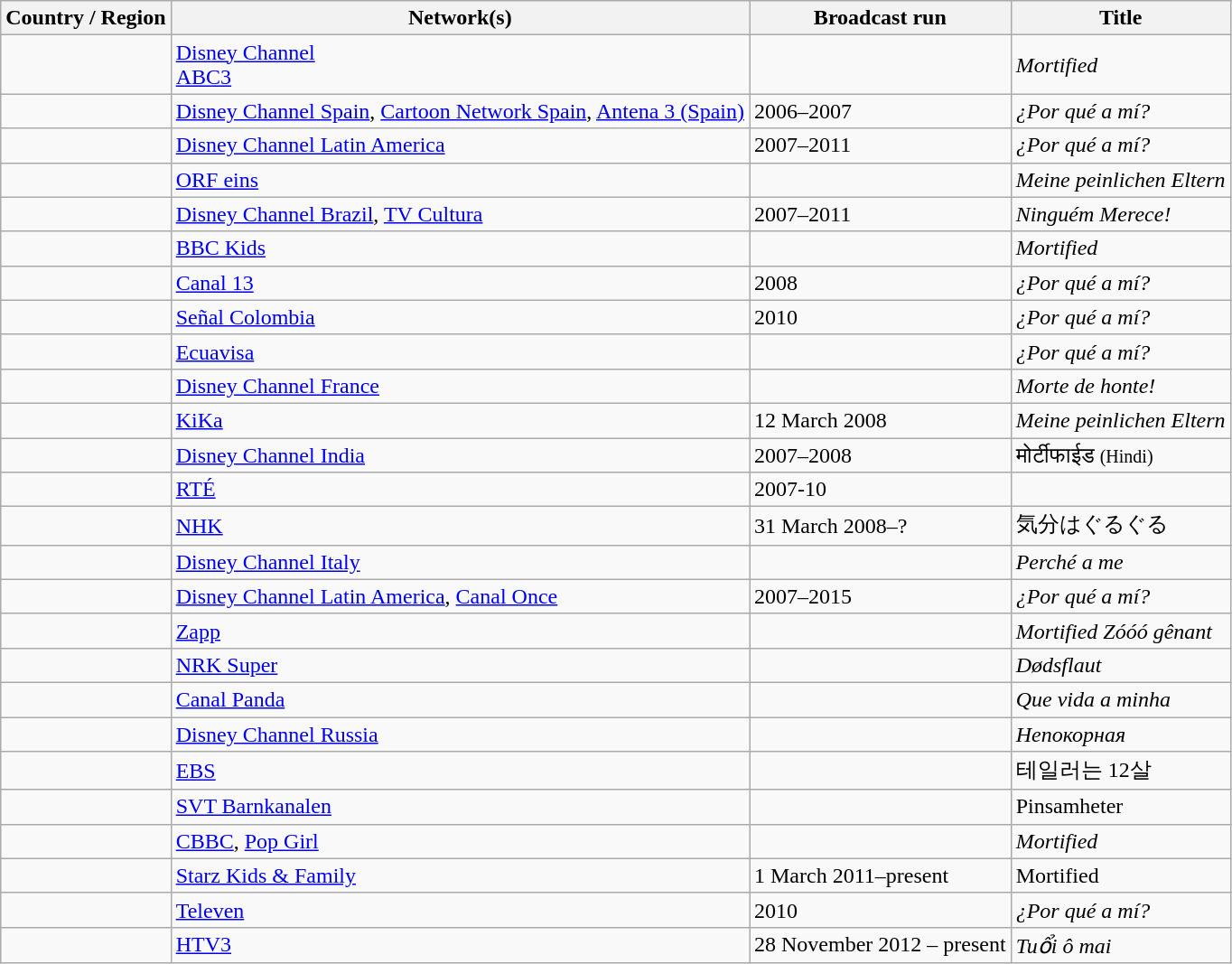<table class="wikitable">
<tr>
<th>Country / Region</th>
<th>Network(s)</th>
<th>Broadcast run</th>
<th>Title</th>
</tr>
<tr>
<td></td>
<td><a href='#'>Disney Channel</a><br> <a href='#'>ABC3</a></td>
<td></td>
<td><em>Mortified</em></td>
</tr>
<tr>
<td></td>
<td><a href='#'>Disney Channel Spain</a>, <a href='#'>Cartoon Network Spain</a>, <a href='#'>Antena 3 (Spain)</a></td>
<td>2006–2007</td>
<td><em>¿Por qué a mí?</em></td>
</tr>
<tr>
<td></td>
<td><a href='#'>Disney Channel Latin America</a></td>
<td>2007–2011</td>
<td><em>¿Por qué a mí?</em></td>
</tr>
<tr>
<td></td>
<td><a href='#'>ORF eins</a></td>
<td></td>
<td><em>Meine peinlichen Eltern</em></td>
</tr>
<tr>
<td></td>
<td><a href='#'>Disney Channel Brazil</a>, <a href='#'>TV Cultura</a></td>
<td>2007–2011</td>
<td><em>Ninguém Merece!</em></td>
</tr>
<tr>
<td></td>
<td><a href='#'>BBC Kids</a></td>
<td></td>
<td><em>Mortified</em></td>
</tr>
<tr>
<td></td>
<td><a href='#'>Canal 13</a></td>
<td>2008</td>
<td><em>¿Por qué a mí?</em></td>
</tr>
<tr>
<td></td>
<td><a href='#'>Señal Colombia</a></td>
<td>2010</td>
<td><em>¿Por qué a mí?</em></td>
</tr>
<tr>
<td></td>
<td><a href='#'>Ecuavisa</a></td>
<td></td>
<td><em>¿Por qué a mí?</em></td>
</tr>
<tr>
<td></td>
<td><a href='#'>Disney Channel France</a></td>
<td></td>
<td><em>Morte de honte!</em></td>
</tr>
<tr>
<td></td>
<td><a href='#'>KiKa</a></td>
<td>12 March 2008</td>
<td><em>Meine peinlichen Eltern</em></td>
</tr>
<tr>
<td></td>
<td><a href='#'>Disney Channel India</a></td>
<td>2007–2008</td>
<td>मोर्टीफाईड <small>(Hindi)</small></td>
</tr>
<tr>
<td></td>
<td><a href='#'>RTÉ</a></td>
<td>2007-10</td>
<td></td>
</tr>
<tr>
<td></td>
<td><a href='#'>NHK</a></td>
<td>31 March 2008–?</td>
<td>気分はぐるぐる</td>
</tr>
<tr>
<td></td>
<td><a href='#'>Disney Channel Italy</a></td>
<td></td>
<td><em>Perché a me</em></td>
</tr>
<tr>
<td></td>
<td><a href='#'>Disney Channel Latin America</a>, <a href='#'>Canal Once</a></td>
<td>2007–2015</td>
<td><em>¿Por qué a mí?</em></td>
</tr>
<tr>
<td></td>
<td><a href='#'>Zapp</a></td>
<td></td>
<td><em>Mortified Zóóó gênant</em></td>
</tr>
<tr>
<td></td>
<td><a href='#'>NRK Super</a></td>
<td></td>
<td><em>Dødsflaut</em></td>
</tr>
<tr>
<td></td>
<td><a href='#'>Canal Panda</a></td>
<td></td>
<td><em>Que vida a minha</em></td>
</tr>
<tr>
<td></td>
<td><a href='#'>Disney Channel Russia</a></td>
<td></td>
<td><em>Непокорная</em></td>
</tr>
<tr>
<td></td>
<td><a href='#'>EBS</a></td>
<td></td>
<td>테일러는 12살</td>
</tr>
<tr>
<td></td>
<td><a href='#'>SVT Barnkanalen</a></td>
<td></td>
<td>Pinsamheter</td>
</tr>
<tr>
<td></td>
<td><a href='#'>CBBC</a>, <a href='#'>Pop Girl</a></td>
<td></td>
<td><em>Mortified</em></td>
</tr>
<tr>
<td></td>
<td><a href='#'>Starz Kids & Family</a></td>
<td>1 March 2011–present</td>
<td>Mortified</td>
</tr>
<tr>
<td></td>
<td><a href='#'>Televen</a></td>
<td>2010</td>
<td><em>¿Por qué a mí?</em></td>
</tr>
<tr>
<td></td>
<td><a href='#'>HTV3</a></td>
<td>28 November 2012 – present</td>
<td><em>Tuổi ô mai</em></td>
</tr>
</table>
